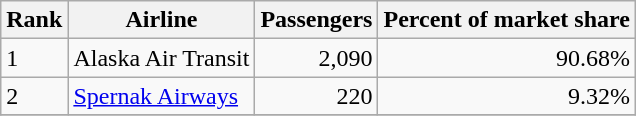<table class="wikitable">
<tr>
<th>Rank</th>
<th>Airline</th>
<th>Passengers</th>
<th>Percent of market share</th>
</tr>
<tr>
<td>1</td>
<td>Alaska Air Transit </td>
<td align = right>2,090</td>
<td align = right>90.68%</td>
</tr>
<tr>
<td>2</td>
<td><a href='#'>Spernak Airways</a></td>
<td align = right>220</td>
<td align = right>9.32%</td>
</tr>
<tr>
</tr>
</table>
